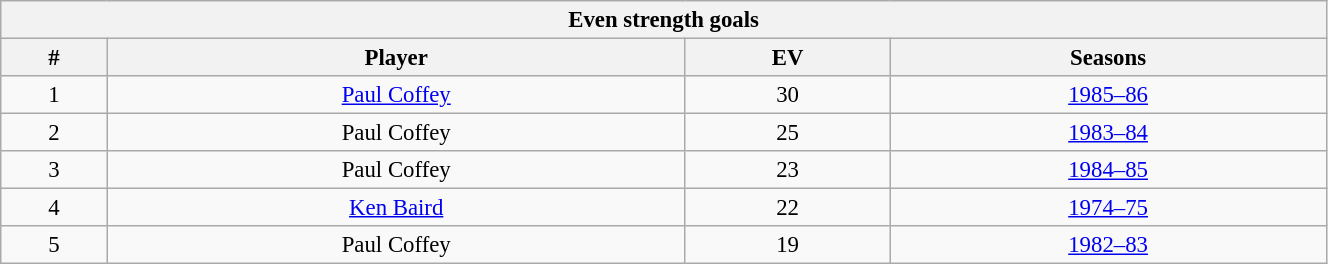<table class="wikitable" style="text-align: center; font-size: 95%" width="70%">
<tr>
<th colspan="4">Even strength goals</th>
</tr>
<tr>
<th>#</th>
<th>Player</th>
<th>EV</th>
<th>Seasons</th>
</tr>
<tr>
<td>1</td>
<td><a href='#'>Paul Coffey</a></td>
<td>30</td>
<td><a href='#'>1985–86</a></td>
</tr>
<tr>
<td>2</td>
<td>Paul Coffey</td>
<td>25</td>
<td><a href='#'>1983–84</a></td>
</tr>
<tr>
<td>3</td>
<td>Paul Coffey</td>
<td>23</td>
<td><a href='#'>1984–85</a></td>
</tr>
<tr>
<td>4</td>
<td><a href='#'>Ken Baird</a></td>
<td>22</td>
<td><a href='#'>1974–75</a></td>
</tr>
<tr>
<td>5</td>
<td>Paul Coffey</td>
<td>19</td>
<td><a href='#'>1982–83</a></td>
</tr>
</table>
